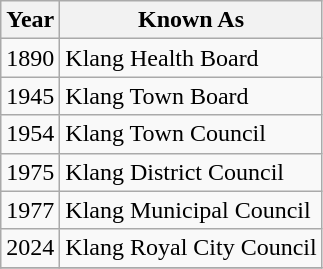<table class="wikitable">
<tr>
<th>Year</th>
<th>Known As</th>
</tr>
<tr>
<td>1890</td>
<td>Klang Health Board</td>
</tr>
<tr>
<td>1945</td>
<td>Klang Town Board</td>
</tr>
<tr>
<td>1954</td>
<td>Klang Town Council</td>
</tr>
<tr>
<td>1975</td>
<td>Klang District Council</td>
</tr>
<tr>
<td>1977</td>
<td>Klang Municipal Council</td>
</tr>
<tr>
<td>2024</td>
<td>Klang Royal City Council</td>
</tr>
<tr>
</tr>
</table>
